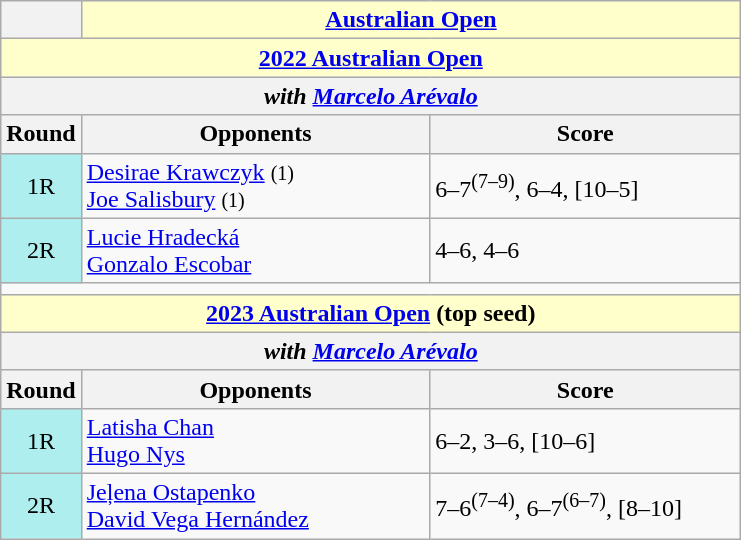<table class="wikitable collapsible collapsed">
<tr>
<th></th>
<th colspan=2 style="background:#ffc;"><a href='#'>Australian Open</a></th>
</tr>
<tr>
<th colspan=3 style="background:#ffc;"><a href='#'>2022 Australian Open</a></th>
</tr>
<tr>
<th colspan=3><em>with  <a href='#'>Marcelo Arévalo</a></em></th>
</tr>
<tr>
<th>Round</th>
<th width=225>Opponents</th>
<th width=200>Score</th>
</tr>
<tr>
<td style="text-align:center; background:#afeeee;">1R</td>
<td> <a href='#'>Desirae Krawczyk</a> <small>(1)</small><br> <a href='#'>Joe Salisbury</a> <small>(1)</small></td>
<td>6–7<sup>(7–9)</sup>, 6–4, [10–5]</td>
</tr>
<tr>
<td style="text-align:center; background:#afeeee;">2R</td>
<td> <a href='#'>Lucie Hradecká</a><br> <a href='#'>Gonzalo Escobar</a></td>
<td>4–6, 4–6</td>
</tr>
<tr>
<td colspan=3></td>
</tr>
<tr>
<th colspan=3 style="background:#ffc;"><a href='#'>2023 Australian Open</a> (top seed)</th>
</tr>
<tr>
<th colspan=3><em>with  <a href='#'>Marcelo Arévalo</a></em></th>
</tr>
<tr>
<th>Round</th>
<th width=225>Opponents</th>
<th width=200>Score</th>
</tr>
<tr>
<td style="text-align:center; background:#afeeee;">1R</td>
<td> <a href='#'>Latisha Chan</a><br> <a href='#'>Hugo Nys</a></td>
<td>6–2, 3–6, [10–6]</td>
</tr>
<tr>
<td style="text-align:center; background:#afeeee;">2R</td>
<td> <a href='#'>Jeļena Ostapenko</a><br> <a href='#'>David Vega Hernández</a></td>
<td>7–6<sup>(7–4)</sup>, 6–7<sup>(6–7)</sup>, [8–10]</td>
</tr>
</table>
